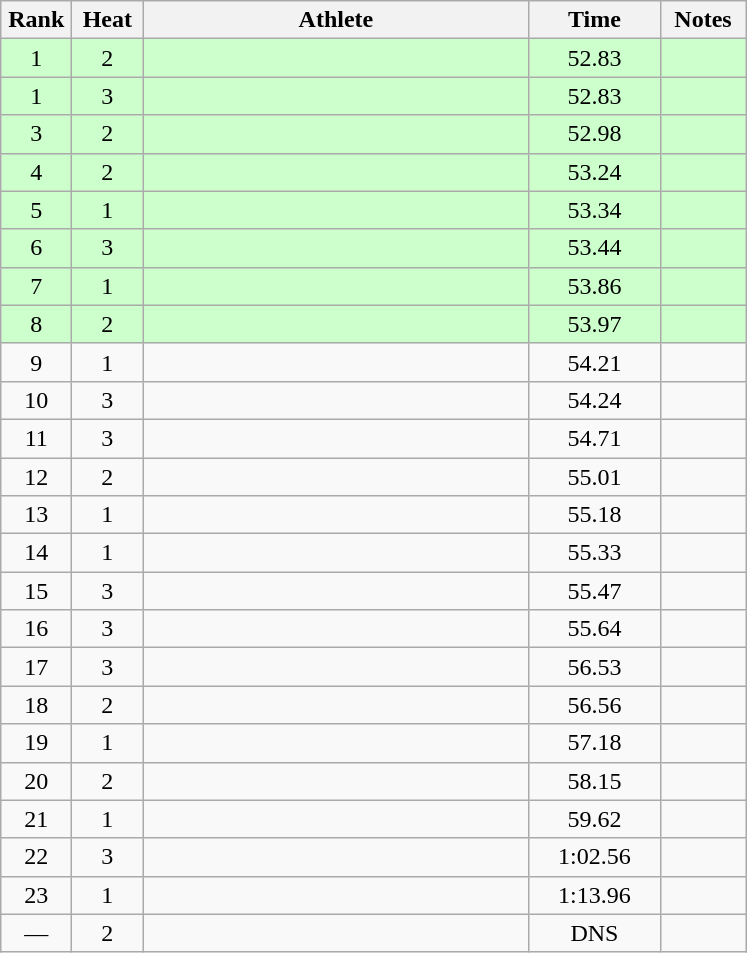<table class="wikitable" style="text-align:center">
<tr>
<th width=40>Rank</th>
<th width=40>Heat</th>
<th width=250>Athlete</th>
<th width=80>Time</th>
<th width=50>Notes</th>
</tr>
<tr bgcolor=ccffcc>
<td>1</td>
<td>2</td>
<td align=left></td>
<td>52.83</td>
<td></td>
</tr>
<tr bgcolor=ccffcc>
<td>1</td>
<td>3</td>
<td align=left></td>
<td>52.83</td>
<td></td>
</tr>
<tr bgcolor=ccffcc>
<td>3</td>
<td>2</td>
<td align=left></td>
<td>52.98</td>
<td></td>
</tr>
<tr bgcolor=ccffcc>
<td>4</td>
<td>2</td>
<td align=left></td>
<td>53.24</td>
<td></td>
</tr>
<tr bgcolor=ccffcc>
<td>5</td>
<td>1</td>
<td align=left></td>
<td>53.34</td>
<td></td>
</tr>
<tr bgcolor=ccffcc>
<td>6</td>
<td>3</td>
<td align=left></td>
<td>53.44</td>
<td></td>
</tr>
<tr bgcolor=ccffcc>
<td>7</td>
<td>1</td>
<td align=left></td>
<td>53.86</td>
<td></td>
</tr>
<tr bgcolor=ccffcc>
<td>8</td>
<td>2</td>
<td align=left></td>
<td>53.97</td>
<td></td>
</tr>
<tr>
<td>9</td>
<td>1</td>
<td align=left></td>
<td>54.21</td>
<td></td>
</tr>
<tr>
<td>10</td>
<td>3</td>
<td align=left></td>
<td>54.24</td>
<td></td>
</tr>
<tr>
<td>11</td>
<td>3</td>
<td align=left></td>
<td>54.71</td>
<td></td>
</tr>
<tr>
<td>12</td>
<td>2</td>
<td align=left></td>
<td>55.01</td>
<td></td>
</tr>
<tr>
<td>13</td>
<td>1</td>
<td align=left></td>
<td>55.18</td>
<td></td>
</tr>
<tr>
<td>14</td>
<td>1</td>
<td align=left></td>
<td>55.33</td>
<td></td>
</tr>
<tr>
<td>15</td>
<td>3</td>
<td align=left></td>
<td>55.47</td>
<td></td>
</tr>
<tr>
<td>16</td>
<td>3</td>
<td align=left></td>
<td>55.64</td>
<td></td>
</tr>
<tr>
<td>17</td>
<td>3</td>
<td align=left></td>
<td>56.53</td>
<td></td>
</tr>
<tr>
<td>18</td>
<td>2</td>
<td align=left></td>
<td>56.56</td>
<td></td>
</tr>
<tr>
<td>19</td>
<td>1</td>
<td align=left></td>
<td>57.18</td>
<td></td>
</tr>
<tr>
<td>20</td>
<td>2</td>
<td align=left></td>
<td>58.15</td>
<td></td>
</tr>
<tr>
<td>21</td>
<td>1</td>
<td align=left></td>
<td>59.62</td>
<td></td>
</tr>
<tr>
<td>22</td>
<td>3</td>
<td align=left></td>
<td>1:02.56</td>
<td></td>
</tr>
<tr>
<td>23</td>
<td>1</td>
<td align=left></td>
<td>1:13.96</td>
<td></td>
</tr>
<tr>
<td>—</td>
<td>2</td>
<td align=left></td>
<td>DNS</td>
<td></td>
</tr>
</table>
